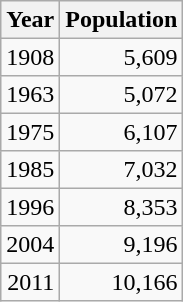<table class="wikitable" style="line-height:1.1em;">
<tr>
<th>Year</th>
<th>Population</th>
</tr>
<tr align="right">
<td>1908</td>
<td>5,609</td>
</tr>
<tr align="right">
<td>1963</td>
<td>5,072</td>
</tr>
<tr align="right">
<td>1975</td>
<td>6,107</td>
</tr>
<tr align="right">
<td>1985</td>
<td>7,032</td>
</tr>
<tr align="right">
<td>1996</td>
<td>8,353</td>
</tr>
<tr align="right">
<td>2004</td>
<td>9,196</td>
</tr>
<tr align="right">
<td>2011</td>
<td>10,166</td>
</tr>
</table>
